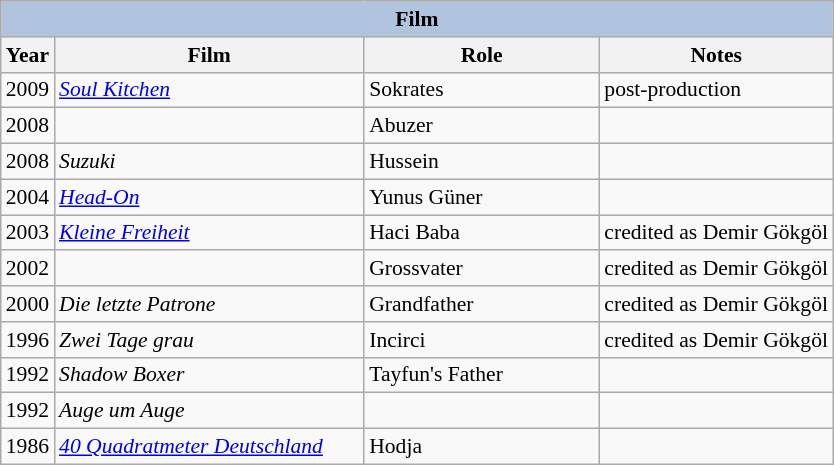<table class="wikitable" style="font-size: 90%;">
<tr>
<th colspan="4" style="background: LightSteelBlue;">Film</th>
</tr>
<tr>
<th>Year</th>
<th width="200">Film</th>
<th width="150">Role</th>
<th>Notes</th>
</tr>
<tr>
<td>2009</td>
<td><em><a href='#'>Soul Kitchen</a></em></td>
<td>Sokrates</td>
<td>post-production</td>
</tr>
<tr>
<td>2008</td>
<td><em></em></td>
<td>Abuzer</td>
<td></td>
</tr>
<tr>
<td>2008</td>
<td><em>Suzuki</em></td>
<td>Hussein</td>
<td></td>
</tr>
<tr>
<td>2004</td>
<td><em><a href='#'>Head-On</a></em></td>
<td>Yunus Güner</td>
<td></td>
</tr>
<tr>
<td>2003</td>
<td><em><a href='#'>Kleine Freiheit</a></em></td>
<td>Haci Baba</td>
<td>credited as Demir Gökgöl</td>
</tr>
<tr>
<td>2002</td>
<td><em></em></td>
<td>Grossvater</td>
<td>credited as Demir Gökgöl</td>
</tr>
<tr>
<td>2000</td>
<td><em>Die letzte Patrone</em></td>
<td>Grandfather</td>
<td>credited as Demir Gökgöl</td>
</tr>
<tr>
<td>1996</td>
<td><em>Zwei Tage grau</em></td>
<td>Incirci</td>
<td>credited as Demir Gökgöl</td>
</tr>
<tr>
<td>1992</td>
<td><em>Shadow Boxer</em></td>
<td>Tayfun's Father</td>
<td></td>
</tr>
<tr>
<td>1992</td>
<td><em>Auge um Auge</em></td>
<td></td>
<td></td>
</tr>
<tr>
<td>1986</td>
<td><em><a href='#'>40 Quadratmeter Deutschland</a></em></td>
<td>Hodja</td>
<td></td>
</tr>
</table>
